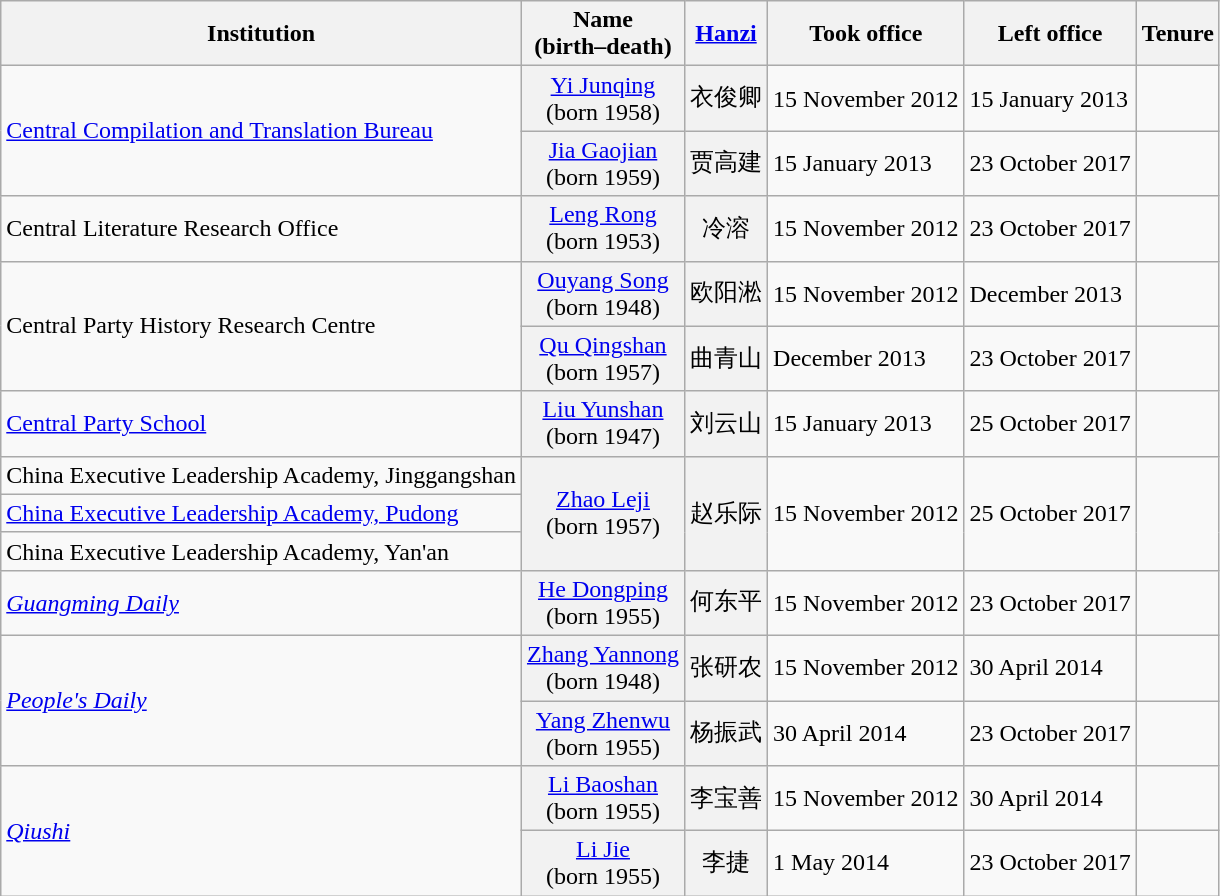<table class="wikitable sortable">
<tr>
<th scope="col">Institution</th>
<th scope="col">Name<br>(birth–death)</th>
<th scope="col"><a href='#'>Hanzi</a></th>
<th scope="col">Took office</th>
<th scope="col">Left office</th>
<th scope="col">Tenure</th>
</tr>
<tr>
<td rowspan="2"><a href='#'>Central Compilation and Translation Bureau</a></td>
<th align="center" scope="row" style="font-weight:normal;"><a href='#'>Yi Junqing</a><br>(born 1958)</th>
<th data-sort-value="1" align="center" scope="row" style="font-weight:normal;">衣俊卿</th>
<td data-sort-value="1">15 November 2012</td>
<td data-sort-value="1">15 January 2013</td>
<td></td>
</tr>
<tr>
<th align="center" scope="row" style="font-weight:normal;"><a href='#'>Jia Gaojian</a><br>(born 1959)</th>
<th data-sort-value="1" align="center" scope="row" style="font-weight:normal;">贾高建</th>
<td data-sort-value="2">15 January 2013</td>
<td>23 October 2017</td>
<td></td>
</tr>
<tr>
<td>Central Literature Research Office</td>
<th align="center" scope="row" style="font-weight:normal;"><a href='#'>Leng Rong</a><br>(born 1953)</th>
<th data-sort-value="1" align="center" scope="row" style="font-weight:normal;">冷溶</th>
<td data-sort-value="1">15 November 2012</td>
<td>23 October 2017</td>
<td></td>
</tr>
<tr>
<td rowspan="2">Central Party History Research Centre</td>
<th align="center" scope="row" style="font-weight:normal;"><a href='#'>Ouyang Song</a><br>(born 1948)</th>
<th data-sort-value="1" align="center" scope="row" style="font-weight:normal;">欧阳淞</th>
<td data-sort-value="1">15 November 2012</td>
<td data-sort-value="2">December 2013</td>
<td></td>
</tr>
<tr>
<th align="center" scope="row" style="font-weight:normal;"><a href='#'>Qu Qingshan</a><br>(born 1957)</th>
<th data-sort-value="1" align="center" scope="row" style="font-weight:normal;">曲青山</th>
<td data-sort-value="3">December 2013</td>
<td>23 October 2017</td>
<td></td>
</tr>
<tr>
<td><a href='#'>Central Party School</a></td>
<th align="center" scope="row" style="font-weight:normal;"><a href='#'>Liu Yunshan</a><br>(born 1947)</th>
<th data-sort-value="1" align="center" scope="row" style="font-weight:normal;">刘云山</th>
<td data-sort-value="2">15 January 2013</td>
<td>25 October 2017</td>
<td></td>
</tr>
<tr>
<td>China Executive Leadership Academy, Jinggangshan</td>
<th rowspan="3" align="center" scope="row" style="font-weight:normal;"><a href='#'>Zhao Leji</a><br>(born 1957)</th>
<th rowspan="3" data-sort-value="1" align="center" scope="row" style="font-weight:normal;">赵乐际</th>
<td data-sort-value="1" rowspan="3">15 November 2012</td>
<td rowspan="3">25 October 2017</td>
<td rowspan="3"></td>
</tr>
<tr>
<td><a href='#'>China Executive Leadership Academy, Pudong</a></td>
</tr>
<tr>
<td>China Executive Leadership Academy, Yan'an</td>
</tr>
<tr>
<td><em><a href='#'>Guangming Daily</a></em></td>
<th align="center" scope="row" style="font-weight:normal;"><a href='#'>He Dongping</a><br>(born 1955)</th>
<th data-sort-value="1" align="center" scope="row" style="font-weight:normal;">何东平</th>
<td data-sort-value="1">15 November 2012</td>
<td>23 October 2017</td>
<td></td>
</tr>
<tr>
<td rowspan="2"><em><a href='#'>People's Daily</a></em></td>
<th align="center" scope="row" style="font-weight:normal;"><a href='#'>Zhang Yannong</a><br>(born 1948)</th>
<th data-sort-value="1" align="center" scope="row" style="font-weight:normal;">张研农</th>
<td data-sort-value="1">15 November 2012</td>
<td data-sort-value="3">30 April 2014</td>
<td></td>
</tr>
<tr>
<th align="center" scope="row" style="font-weight:normal;"><a href='#'>Yang Zhenwu</a><br>(born 1955)</th>
<th data-sort-value="1" align="center" scope="row" style="font-weight:normal;">杨振武</th>
<td data-sort-value="1">30 April 2014</td>
<td>23 October 2017</td>
<td></td>
</tr>
<tr>
<td rowspan="2"><em><a href='#'>Qiushi</a></em></td>
<th align="center" scope="row" style="font-weight:normal;"><a href='#'>Li Baoshan</a><br>(born 1955)</th>
<th data-sort-value="1" align="center" scope="row" style="font-weight:normal;">李宝善</th>
<td data-sort-value="1">15 November 2012</td>
<td data-sort-value="3">30 April 2014</td>
<td></td>
</tr>
<tr>
<th align="center" scope="row" style="font-weight:normal;"><a href='#'>Li Jie</a><br>(born 1955)</th>
<th data-sort-value="1" align="center" scope="row" style="font-weight:normal;">李捷</th>
<td data-sort-value="4">1 May 2014</td>
<td>23 October 2017</td>
<td></td>
</tr>
</table>
